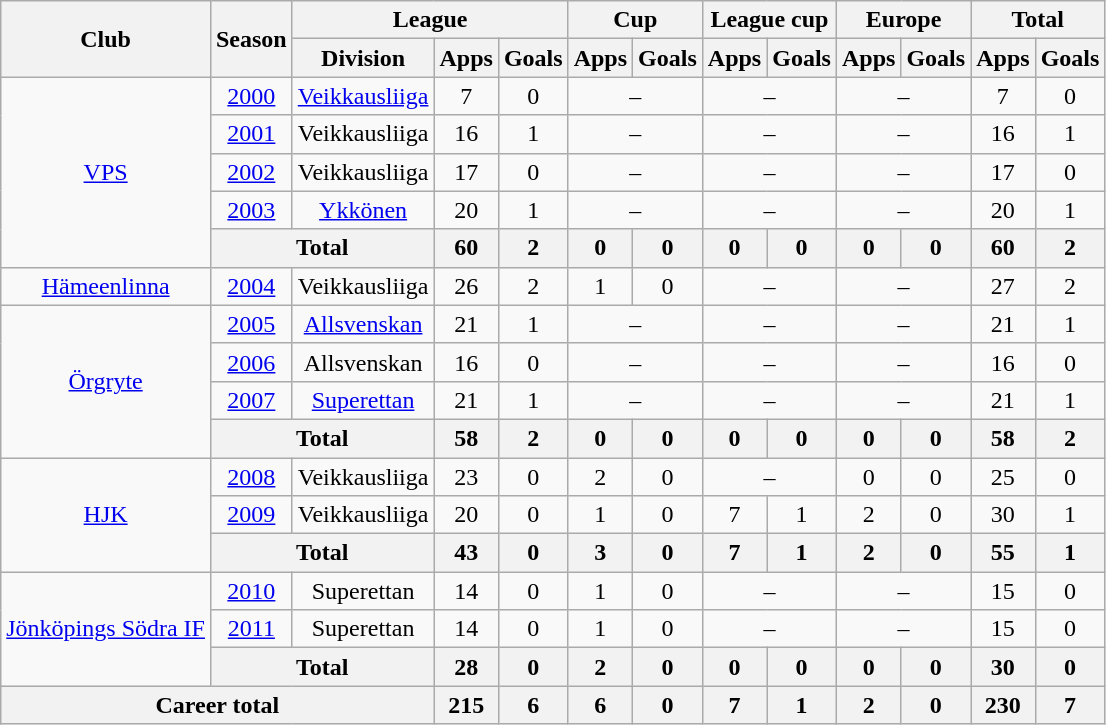<table class="wikitable" style="text-align:center">
<tr>
<th rowspan="2">Club</th>
<th rowspan="2">Season</th>
<th colspan="3">League</th>
<th colspan="2">Cup</th>
<th colspan="2">League cup</th>
<th colspan="2">Europe</th>
<th colspan="2">Total</th>
</tr>
<tr>
<th>Division</th>
<th>Apps</th>
<th>Goals</th>
<th>Apps</th>
<th>Goals</th>
<th>Apps</th>
<th>Goals</th>
<th>Apps</th>
<th>Goals</th>
<th>Apps</th>
<th>Goals</th>
</tr>
<tr>
<td rowspan="5"><a href='#'>VPS</a></td>
<td><a href='#'>2000</a></td>
<td><a href='#'>Veikkausliiga</a></td>
<td>7</td>
<td>0</td>
<td colspan=2>–</td>
<td colspan=2>–</td>
<td colspan=2>–</td>
<td>7</td>
<td>0</td>
</tr>
<tr>
<td><a href='#'>2001</a></td>
<td>Veikkausliiga</td>
<td>16</td>
<td>1</td>
<td colspan=2>–</td>
<td colspan=2>–</td>
<td colspan=2>–</td>
<td>16</td>
<td>1</td>
</tr>
<tr>
<td><a href='#'>2002</a></td>
<td>Veikkausliiga</td>
<td>17</td>
<td>0</td>
<td colspan=2>–</td>
<td colspan=2>–</td>
<td colspan=2>–</td>
<td>17</td>
<td>0</td>
</tr>
<tr>
<td><a href='#'>2003</a></td>
<td><a href='#'>Ykkönen</a></td>
<td>20</td>
<td>1</td>
<td colspan=2>–</td>
<td colspan=2>–</td>
<td colspan=2>–</td>
<td>20</td>
<td>1</td>
</tr>
<tr>
<th colspan=2>Total</th>
<th>60</th>
<th>2</th>
<th>0</th>
<th>0</th>
<th>0</th>
<th>0</th>
<th>0</th>
<th>0</th>
<th>60</th>
<th>2</th>
</tr>
<tr>
<td><a href='#'>Hämeenlinna</a></td>
<td><a href='#'>2004</a></td>
<td>Veikkausliiga</td>
<td>26</td>
<td>2</td>
<td>1</td>
<td>0</td>
<td colspan=2>–</td>
<td colspan=2>–</td>
<td>27</td>
<td>2</td>
</tr>
<tr>
<td rowspan=4><a href='#'>Örgryte</a></td>
<td><a href='#'>2005</a></td>
<td><a href='#'>Allsvenskan</a></td>
<td>21</td>
<td>1</td>
<td colspan=2>–</td>
<td colspan=2>–</td>
<td colspan=2>–</td>
<td>21</td>
<td>1</td>
</tr>
<tr>
<td><a href='#'>2006</a></td>
<td>Allsvenskan</td>
<td>16</td>
<td>0</td>
<td colspan=2>–</td>
<td colspan=2>–</td>
<td colspan=2>–</td>
<td>16</td>
<td>0</td>
</tr>
<tr>
<td><a href='#'>2007</a></td>
<td><a href='#'>Superettan</a></td>
<td>21</td>
<td>1</td>
<td colspan=2>–</td>
<td colspan=2>–</td>
<td colspan=2>–</td>
<td>21</td>
<td>1</td>
</tr>
<tr>
<th colspan=2>Total</th>
<th>58</th>
<th>2</th>
<th>0</th>
<th>0</th>
<th>0</th>
<th>0</th>
<th>0</th>
<th>0</th>
<th>58</th>
<th>2</th>
</tr>
<tr>
<td rowspan=3><a href='#'>HJK</a></td>
<td><a href='#'>2008</a></td>
<td>Veikkausliiga</td>
<td>23</td>
<td>0</td>
<td>2</td>
<td>0</td>
<td colspan=2>–</td>
<td>0</td>
<td>0</td>
<td>25</td>
<td>0</td>
</tr>
<tr>
<td><a href='#'>2009</a></td>
<td>Veikkausliiga</td>
<td>20</td>
<td>0</td>
<td>1</td>
<td>0</td>
<td>7</td>
<td>1</td>
<td>2</td>
<td>0</td>
<td>30</td>
<td>1</td>
</tr>
<tr>
<th colspan=2>Total</th>
<th>43</th>
<th>0</th>
<th>3</th>
<th>0</th>
<th>7</th>
<th>1</th>
<th>2</th>
<th>0</th>
<th>55</th>
<th>1</th>
</tr>
<tr>
<td rowspan=3><a href='#'>Jönköpings Södra IF</a></td>
<td><a href='#'>2010</a></td>
<td>Superettan</td>
<td>14</td>
<td>0</td>
<td>1</td>
<td>0</td>
<td colspan=2>–</td>
<td colspan=2>–</td>
<td>15</td>
<td>0</td>
</tr>
<tr>
<td><a href='#'>2011</a></td>
<td>Superettan</td>
<td>14</td>
<td>0</td>
<td>1</td>
<td>0</td>
<td colspan=2>–</td>
<td colspan=2>–</td>
<td>15</td>
<td>0</td>
</tr>
<tr>
<th colspan=2>Total</th>
<th>28</th>
<th>0</th>
<th>2</th>
<th>0</th>
<th>0</th>
<th>0</th>
<th>0</th>
<th>0</th>
<th>30</th>
<th>0</th>
</tr>
<tr>
<th colspan="3">Career total</th>
<th>215</th>
<th>6</th>
<th>6</th>
<th>0</th>
<th>7</th>
<th>1</th>
<th>2</th>
<th>0</th>
<th>230</th>
<th>7</th>
</tr>
</table>
